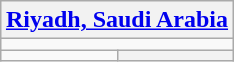<table class="wikitable" style="margin:1em auto;">
<tr>
<th colspan="3"><a href='#'>Riyadh, Saudi Arabia</a></th>
</tr>
<tr>
<td colspan="3"></td>
</tr>
<tr>
<td colspan="2"></td>
<th></th>
</tr>
</table>
